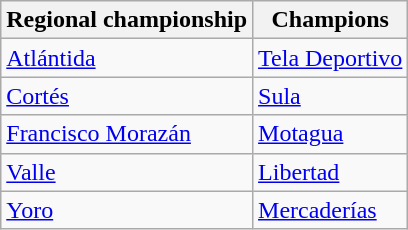<table class="wikitable">
<tr>
<th>Regional championship</th>
<th>Champions</th>
</tr>
<tr>
<td><a href='#'>Atlántida</a></td>
<td><a href='#'>Tela Deportivo</a></td>
</tr>
<tr>
<td><a href='#'>Cortés</a></td>
<td><a href='#'>Sula</a></td>
</tr>
<tr>
<td><a href='#'>Francisco Morazán</a></td>
<td><a href='#'>Motagua</a></td>
</tr>
<tr>
<td><a href='#'>Valle</a></td>
<td><a href='#'>Libertad</a></td>
</tr>
<tr>
<td><a href='#'>Yoro</a></td>
<td><a href='#'>Mercaderías</a></td>
</tr>
</table>
